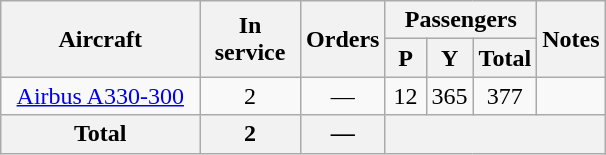<table class="wikitable" style="margin-left: auto; margin-right: auto; border: none; text-align:center;">
<tr>
<th rowspan=2 style="width:125px;">Aircraft</th>
<th rowspan=2 style="width:60px;">In <br> service</th>
<th rowspan=2>Orders</th>
<th colspan=3>Passengers</th>
<th rowspan=2>Notes</th>
</tr>
<tr>
<th style="width:20px;"><abbr>P</abbr></th>
<th style="width:20px;"><abbr>Y</abbr></th>
<th style="width:20px;">Total</th>
</tr>
<tr>
<td><a href='#'>Airbus A330-300</a></td>
<td>2</td>
<td>—</td>
<td>12</td>
<td>365</td>
<td>377</td>
<td></td>
</tr>
<tr>
<th>Total</th>
<th>2</th>
<th>—</th>
<th colspan=4></th>
</tr>
</table>
